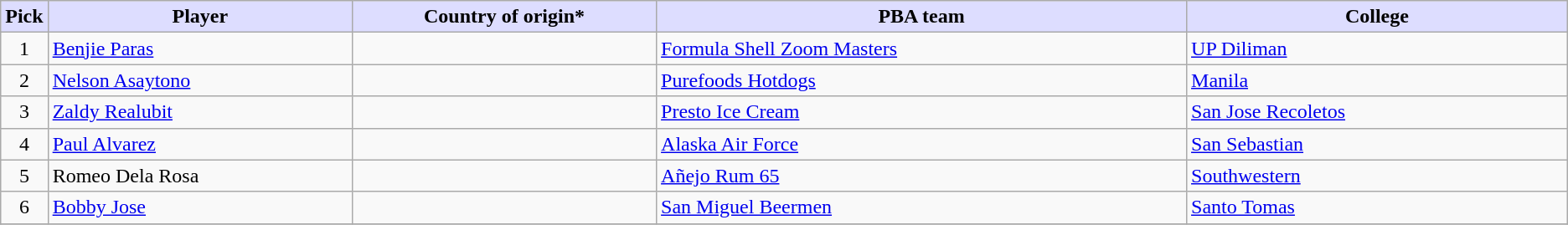<table class="wikitable">
<tr>
<th style="background:#DDDDFF;">Pick</th>
<th style="background:#DDDDFF;" width="20%">Player</th>
<th style="background:#DDDDFF;" width="20%">Country of origin*</th>
<th style="background:#DDDDFF;" width="35%">PBA team</th>
<th style="background:#DDDDFF;" width="25%">College</th>
</tr>
<tr>
<td align=center>1</td>
<td><a href='#'>Benjie Paras</a></td>
<td></td>
<td><a href='#'>Formula Shell Zoom Masters</a></td>
<td><a href='#'>UP Diliman</a></td>
</tr>
<tr>
<td align=center>2</td>
<td><a href='#'>Nelson Asaytono</a></td>
<td></td>
<td><a href='#'>Purefoods Hotdogs</a></td>
<td><a href='#'>Manila</a></td>
</tr>
<tr>
<td align=center>3</td>
<td><a href='#'>Zaldy Realubit</a></td>
<td></td>
<td><a href='#'>Presto Ice Cream</a></td>
<td><a href='#'>San Jose Recoletos</a></td>
</tr>
<tr>
<td align=center>4</td>
<td><a href='#'>Paul Alvarez</a></td>
<td></td>
<td><a href='#'>Alaska Air Force</a></td>
<td><a href='#'>San Sebastian</a></td>
</tr>
<tr>
<td align=center>5</td>
<td>Romeo Dela Rosa</td>
<td></td>
<td><a href='#'>Añejo Rum 65</a></td>
<td><a href='#'>Southwestern</a></td>
</tr>
<tr>
<td align=center>6</td>
<td><a href='#'>Bobby Jose</a></td>
<td></td>
<td><a href='#'>San Miguel Beermen</a></td>
<td><a href='#'>Santo Tomas</a></td>
</tr>
<tr>
</tr>
</table>
